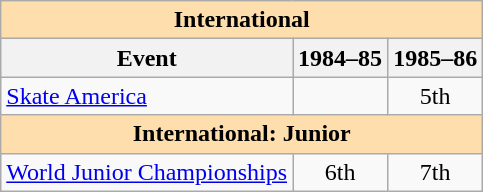<table class="wikitable" style="text-align:center">
<tr>
<th style="background-color: #ffdead; " colspan=3 align=center>International</th>
</tr>
<tr>
<th>Event</th>
<th>1984–85</th>
<th>1985–86</th>
</tr>
<tr>
<td align=left><a href='#'>Skate America</a></td>
<td></td>
<td>5th</td>
</tr>
<tr>
<th style="background-color: #ffdead; " colspan=3 align=center>International: Junior</th>
</tr>
<tr>
<td align=left><a href='#'>World Junior Championships</a></td>
<td>6th</td>
<td>7th</td>
</tr>
</table>
